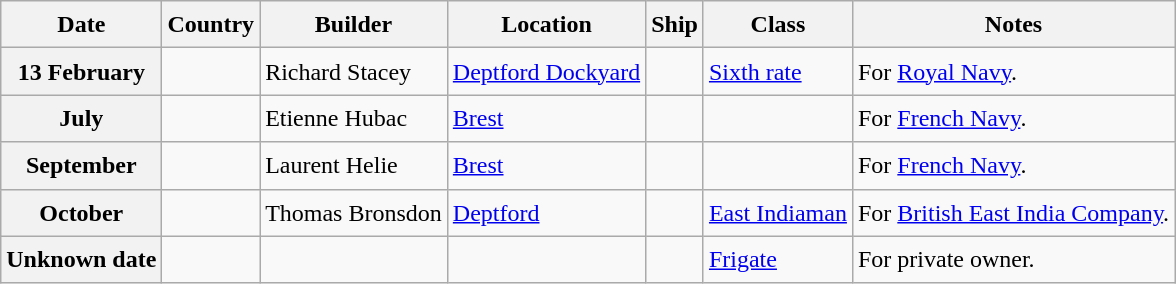<table class="wikitable sortable" style="font-size:1.00em; line-height:1.5em;">
<tr>
<th>Date</th>
<th>Country</th>
<th>Builder</th>
<th>Location</th>
<th>Ship</th>
<th>Class</th>
<th>Notes</th>
</tr>
<tr ---->
<th>13 February</th>
<td></td>
<td>Richard Stacey</td>
<td><a href='#'>Deptford Dockyard</a></td>
<td><strong></strong></td>
<td><a href='#'>Sixth rate</a></td>
<td>For <a href='#'>Royal Navy</a>.</td>
</tr>
<tr ---->
<th>July</th>
<td></td>
<td>Etienne Hubac</td>
<td><a href='#'>Brest</a></td>
<td><strong></strong></td>
<td></td>
<td>For <a href='#'>French Navy</a>.</td>
</tr>
<tr ---->
<th>September</th>
<td></td>
<td>Laurent Helie</td>
<td><a href='#'>Brest</a></td>
<td><strong></strong></td>
<td></td>
<td>For <a href='#'>French Navy</a>.</td>
</tr>
<tr ---->
<th>October</th>
<td></td>
<td>Thomas Bronsdon</td>
<td><a href='#'>Deptford</a></td>
<td><strong></strong></td>
<td><a href='#'>East Indiaman</a></td>
<td>For <a href='#'>British East India Company</a>.</td>
</tr>
<tr ---->
<th>Unknown date</th>
<td></td>
<td></td>
<td></td>
<td><strong></strong></td>
<td><a href='#'>Frigate</a></td>
<td>For private owner.</td>
</tr>
</table>
